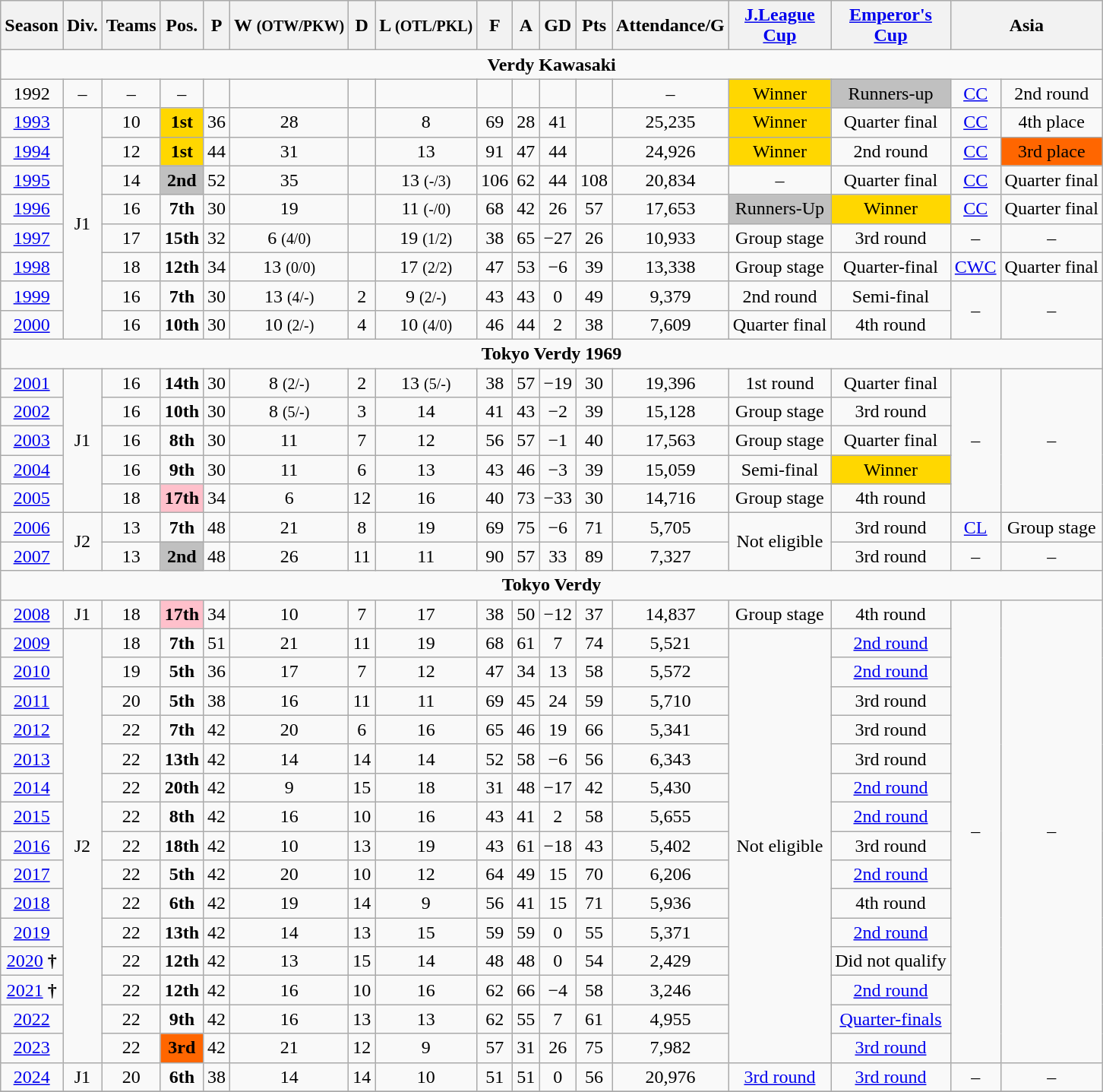<table class="wikitable" style="text-align:center">
<tr bgcolor="#efefef">
<th>Season</th>
<th>Div.</th>
<th>Teams</th>
<th>Pos.</th>
<th>P</th>
<th>W <small>(OTW/PKW)</small></th>
<th>D</th>
<th>L <small>(OTL/PKL)</small></th>
<th>F</th>
<th>A</th>
<th>GD</th>
<th>Pts</th>
<th>Attendance/G</th>
<th><a href='#'>J.League<br>Cup</a></th>
<th><a href='#'>Emperor's<br>Cup</a></th>
<th colspan=2>Asia</th>
</tr>
<tr>
<td colspan="17"><strong>Verdy Kawasaki</strong></td>
</tr>
<tr>
<td>1992</td>
<td>–</td>
<td>–</td>
<td>–</td>
<td></td>
<td></td>
<td></td>
<td></td>
<td></td>
<td></td>
<td></td>
<td></td>
<td>–</td>
<td bgcolor="gold">Winner</td>
<td bgcolor="silver">Runners-up</td>
<td><a href='#'>CC</a></td>
<td>2nd round</td>
</tr>
<tr>
<td><a href='#'>1993</a></td>
<td rowspan="8">J1</td>
<td>10</td>
<td bgcolor="gold"><strong>1st</strong></td>
<td>36</td>
<td>28</td>
<td></td>
<td>8</td>
<td>69</td>
<td>28</td>
<td>41</td>
<td></td>
<td>25,235</td>
<td bgcolor="gold">Winner</td>
<td>Quarter final</td>
<td><a href='#'>CC</a></td>
<td>4th place</td>
</tr>
<tr>
<td><a href='#'>1994</a></td>
<td>12</td>
<td bgcolor="gold"><strong>1st</strong></td>
<td>44</td>
<td>31</td>
<td></td>
<td>13</td>
<td>91</td>
<td>47</td>
<td>44</td>
<td></td>
<td>24,926</td>
<td bgcolor="gold">Winner</td>
<td>2nd round</td>
<td><a href='#'>CC</a></td>
<td bgcolor="ff6600">3rd place</td>
</tr>
<tr>
<td><a href='#'>1995</a></td>
<td>14</td>
<td bgcolor="silver"><strong>2nd</strong></td>
<td>52</td>
<td>35</td>
<td></td>
<td>13 <small>(-/3)</small></td>
<td>106</td>
<td>62</td>
<td>44</td>
<td>108</td>
<td>20,834</td>
<td>–</td>
<td>Quarter final</td>
<td><a href='#'>CC</a></td>
<td>Quarter final</td>
</tr>
<tr>
<td><a href='#'>1996</a></td>
<td>16</td>
<td><strong>7th</strong></td>
<td>30</td>
<td>19</td>
<td></td>
<td>11 <small>(-/0)</small></td>
<td>68</td>
<td>42</td>
<td>26</td>
<td>57</td>
<td>17,653</td>
<td bgcolor="silver">Runners-Up</td>
<td bgcolor="gold">Winner</td>
<td><a href='#'>CC</a></td>
<td>Quarter final</td>
</tr>
<tr>
<td><a href='#'>1997</a></td>
<td>17</td>
<td><strong>15th</strong></td>
<td>32</td>
<td>6 <small>(4/0)</small></td>
<td></td>
<td>19 <small>(1/2)</small></td>
<td>38</td>
<td>65</td>
<td>−27</td>
<td>26</td>
<td>10,933</td>
<td>Group stage</td>
<td>3rd round</td>
<td>–</td>
<td>–</td>
</tr>
<tr>
<td><a href='#'>1998</a></td>
<td>18</td>
<td><strong>12th</strong></td>
<td>34</td>
<td>13 <small>(0/0)</small></td>
<td></td>
<td>17 <small>(2/2)</small></td>
<td>47</td>
<td>53</td>
<td>−6</td>
<td>39</td>
<td>13,338</td>
<td>Group stage</td>
<td>Quarter-final</td>
<td><a href='#'>CWC</a></td>
<td>Quarter final</td>
</tr>
<tr>
<td><a href='#'>1999</a></td>
<td>16</td>
<td><strong>7th</strong></td>
<td>30</td>
<td>13 <small>(4/-)</small></td>
<td>2</td>
<td>9 <small>(2/-)</small></td>
<td>43</td>
<td>43</td>
<td>0</td>
<td>49</td>
<td>9,379</td>
<td>2nd round</td>
<td>Semi-final</td>
<td rowspan="2">–</td>
<td rowspan="2">–</td>
</tr>
<tr>
<td><a href='#'>2000</a></td>
<td>16</td>
<td><strong>10th</strong></td>
<td>30</td>
<td>10 <small>(2/-)</small></td>
<td>4</td>
<td>10 <small>(4/0)</small></td>
<td>46</td>
<td>44</td>
<td>2</td>
<td>38</td>
<td>7,609</td>
<td>Quarter final</td>
<td>4th round</td>
</tr>
<tr>
<td colspan="17"><strong>Tokyo Verdy 1969</strong></td>
</tr>
<tr>
<td><a href='#'>2001</a></td>
<td rowspan="5">J1</td>
<td>16</td>
<td><strong>14th</strong></td>
<td>30</td>
<td>8 <small>(2/-)</small></td>
<td>2</td>
<td>13 <small>(5/-)</small></td>
<td>38</td>
<td>57</td>
<td>−19</td>
<td>30</td>
<td>19,396</td>
<td>1st round</td>
<td>Quarter final</td>
<td rowspan="5">–</td>
<td rowspan="5">–</td>
</tr>
<tr>
<td><a href='#'>2002</a></td>
<td>16</td>
<td><strong>10th</strong></td>
<td>30</td>
<td>8 <small>(5/-)</small></td>
<td>3</td>
<td>14</td>
<td>41</td>
<td>43</td>
<td>−2</td>
<td>39</td>
<td>15,128</td>
<td>Group stage</td>
<td>3rd round</td>
</tr>
<tr>
<td><a href='#'>2003</a></td>
<td>16</td>
<td><strong>8th</strong></td>
<td>30</td>
<td>11</td>
<td>7</td>
<td>12</td>
<td>56</td>
<td>57</td>
<td>−1</td>
<td>40</td>
<td>17,563</td>
<td>Group stage</td>
<td>Quarter final</td>
</tr>
<tr>
<td><a href='#'>2004</a></td>
<td>16</td>
<td><strong>9th</strong></td>
<td>30</td>
<td>11</td>
<td>6</td>
<td>13</td>
<td>43</td>
<td>46</td>
<td>−3</td>
<td>39</td>
<td>15,059</td>
<td>Semi-final</td>
<td bgcolor="gold">Winner</td>
</tr>
<tr>
<td><a href='#'>2005</a></td>
<td>18</td>
<td bgcolor="pink"><strong>17th</strong></td>
<td>34</td>
<td>6</td>
<td>12</td>
<td>16</td>
<td>40</td>
<td>73</td>
<td>−33</td>
<td>30</td>
<td>14,716</td>
<td>Group stage</td>
<td>4th round</td>
</tr>
<tr>
<td><a href='#'>2006</a></td>
<td rowspan="2">J2</td>
<td>13</td>
<td><strong>7th</strong></td>
<td>48</td>
<td>21</td>
<td>8</td>
<td>19</td>
<td>69</td>
<td>75</td>
<td>−6</td>
<td>71</td>
<td>5,705</td>
<td rowspan="2">Not eligible</td>
<td>3rd round</td>
<td><a href='#'>CL</a></td>
<td>Group stage</td>
</tr>
<tr>
<td><a href='#'>2007</a></td>
<td>13</td>
<td bgcolor="silver"><strong>2nd</strong></td>
<td>48</td>
<td>26</td>
<td>11</td>
<td>11</td>
<td>90</td>
<td>57</td>
<td>33</td>
<td>89</td>
<td>7,327</td>
<td>3rd round</td>
<td>–</td>
<td>–</td>
</tr>
<tr>
<td colspan="17"><strong>Tokyo Verdy</strong></td>
</tr>
<tr>
<td><a href='#'>2008</a></td>
<td>J1</td>
<td>18</td>
<td bgcolor="pink"><strong>17th</strong></td>
<td>34</td>
<td>10</td>
<td>7</td>
<td>17</td>
<td>38</td>
<td>50</td>
<td>−12</td>
<td>37</td>
<td>14,837</td>
<td>Group stage</td>
<td>4th round</td>
<td rowspan="16">–</td>
<td rowspan="16">–</td>
</tr>
<tr>
<td><a href='#'>2009</a></td>
<td rowspan="15">J2</td>
<td>18</td>
<td><strong>7th</strong></td>
<td>51</td>
<td>21</td>
<td>11</td>
<td>19</td>
<td>68</td>
<td>61</td>
<td>7</td>
<td>74</td>
<td>5,521</td>
<td rowspan="15">Not eligible</td>
<td><a href='#'>2nd round</a></td>
</tr>
<tr>
<td><a href='#'>2010</a></td>
<td>19</td>
<td><strong>5th</strong></td>
<td>36</td>
<td>17</td>
<td>7</td>
<td>12</td>
<td>47</td>
<td>34</td>
<td>13</td>
<td>58</td>
<td>5,572</td>
<td><a href='#'>2nd round</a></td>
</tr>
<tr>
<td><a href='#'>2011</a></td>
<td>20</td>
<td><strong>5th</strong></td>
<td>38</td>
<td>16</td>
<td>11</td>
<td>11</td>
<td>69</td>
<td>45</td>
<td>24</td>
<td>59</td>
<td>5,710</td>
<td>3rd round</td>
</tr>
<tr>
<td><a href='#'>2012</a></td>
<td>22</td>
<td><strong>7th</strong></td>
<td>42</td>
<td>20</td>
<td>6</td>
<td>16</td>
<td>65</td>
<td>46</td>
<td>19</td>
<td>66</td>
<td>5,341</td>
<td>3rd round</td>
</tr>
<tr>
<td><a href='#'>2013</a></td>
<td>22</td>
<td><strong>13th</strong></td>
<td>42</td>
<td>14</td>
<td>14</td>
<td>14</td>
<td>52</td>
<td>58</td>
<td>−6</td>
<td>56</td>
<td>6,343</td>
<td>3rd round</td>
</tr>
<tr>
<td><a href='#'>2014</a></td>
<td>22</td>
<td><strong>20th</strong></td>
<td>42</td>
<td>9</td>
<td>15</td>
<td>18</td>
<td>31</td>
<td>48</td>
<td>−17</td>
<td>42</td>
<td>5,430</td>
<td><a href='#'>2nd round</a></td>
</tr>
<tr>
<td><a href='#'>2015</a></td>
<td>22</td>
<td><strong>8th</strong></td>
<td>42</td>
<td>16</td>
<td>10</td>
<td>16</td>
<td>43</td>
<td>41</td>
<td>2</td>
<td>58</td>
<td>5,655</td>
<td><a href='#'>2nd round</a></td>
</tr>
<tr>
<td><a href='#'>2016</a></td>
<td>22</td>
<td><strong>18th</strong></td>
<td>42</td>
<td>10</td>
<td>13</td>
<td>19</td>
<td>43</td>
<td>61</td>
<td>−18</td>
<td>43</td>
<td>5,402</td>
<td>3rd round</td>
</tr>
<tr>
<td><a href='#'>2017</a></td>
<td>22</td>
<td><strong>5th</strong></td>
<td>42</td>
<td>20</td>
<td>10</td>
<td>12</td>
<td>64</td>
<td>49</td>
<td>15</td>
<td>70</td>
<td>6,206</td>
<td><a href='#'>2nd round</a></td>
</tr>
<tr>
<td><a href='#'>2018</a></td>
<td>22</td>
<td><strong>6th</strong></td>
<td>42</td>
<td>19</td>
<td>14</td>
<td>9</td>
<td>56</td>
<td>41</td>
<td>15</td>
<td>71</td>
<td>5,936</td>
<td>4th round</td>
</tr>
<tr>
<td><a href='#'>2019</a></td>
<td>22</td>
<td><strong>13th</strong></td>
<td>42</td>
<td>14</td>
<td>13</td>
<td>15</td>
<td>59</td>
<td>59</td>
<td>0</td>
<td>55</td>
<td>5,371</td>
<td><a href='#'>2nd round</a></td>
</tr>
<tr>
<td><a href='#'>2020</a> <strong>†</strong></td>
<td>22</td>
<td><strong>12th</strong></td>
<td>42</td>
<td>13</td>
<td>15</td>
<td>14</td>
<td>48</td>
<td>48</td>
<td>0</td>
<td>54</td>
<td>2,429</td>
<td>Did not qualify</td>
</tr>
<tr>
<td><a href='#'>2021</a> <strong>†</strong></td>
<td>22</td>
<td><strong>12th</strong></td>
<td>42</td>
<td>16</td>
<td>10</td>
<td>16</td>
<td>62</td>
<td>66</td>
<td>−4</td>
<td>58</td>
<td>3,246</td>
<td><a href='#'>2nd round</a></td>
</tr>
<tr>
<td><a href='#'>2022</a></td>
<td>22</td>
<td><strong>9th</strong></td>
<td>42</td>
<td>16</td>
<td>13</td>
<td>13</td>
<td>62</td>
<td>55</td>
<td>7</td>
<td>61</td>
<td>4,955</td>
<td><a href='#'>Quarter-finals</a></td>
</tr>
<tr>
<td><a href='#'>2023</a></td>
<td>22</td>
<td bgcolor=ff6600><strong>3rd</strong></td>
<td>42</td>
<td>21</td>
<td>12</td>
<td>9</td>
<td>57</td>
<td>31</td>
<td>26</td>
<td>75</td>
<td>7,982</td>
<td><a href='#'>3rd round</a></td>
</tr>
<tr>
<td><a href='#'>2024</a></td>
<td>J1</td>
<td>20</td>
<td><strong>6th</strong></td>
<td>38</td>
<td>14</td>
<td>14</td>
<td>10</td>
<td>51</td>
<td>51</td>
<td>0</td>
<td>56</td>
<td>20,976</td>
<td><a href='#'>3rd round</a></td>
<td><a href='#'>3rd round</a></td>
<td>–</td>
<td>–</td>
</tr>
<tr | ||colspan=2|—>
</tr>
</table>
